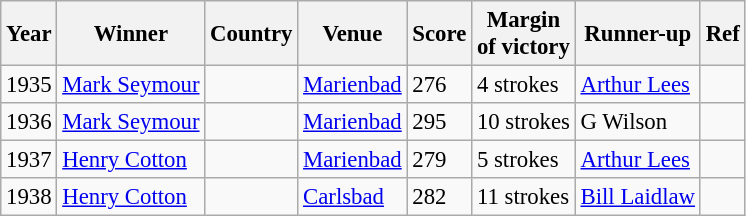<table class="wikitable" style="font-size:95%">
<tr>
<th>Year</th>
<th>Winner</th>
<th>Country</th>
<th>Venue</th>
<th>Score</th>
<th>Margin<br>of victory</th>
<th>Runner-up</th>
<th>Ref</th>
</tr>
<tr>
<td>1935</td>
<td><a href='#'>Mark Seymour</a></td>
<td></td>
<td><a href='#'>Marienbad</a></td>
<td>276</td>
<td>4 strokes</td>
<td> <a href='#'>Arthur Lees</a></td>
<td></td>
</tr>
<tr>
<td>1936</td>
<td><a href='#'>Mark Seymour</a></td>
<td></td>
<td><a href='#'>Marienbad</a></td>
<td>295</td>
<td>10 strokes</td>
<td> G Wilson</td>
<td></td>
</tr>
<tr>
<td>1937</td>
<td><a href='#'>Henry Cotton</a></td>
<td></td>
<td><a href='#'>Marienbad</a></td>
<td>279</td>
<td>5 strokes</td>
<td> <a href='#'>Arthur Lees</a></td>
<td></td>
</tr>
<tr>
<td>1938</td>
<td><a href='#'>Henry Cotton</a></td>
<td></td>
<td><a href='#'>Carlsbad</a></td>
<td>282</td>
<td>11 strokes</td>
<td> <a href='#'>Bill Laidlaw</a></td>
<td></td>
</tr>
</table>
